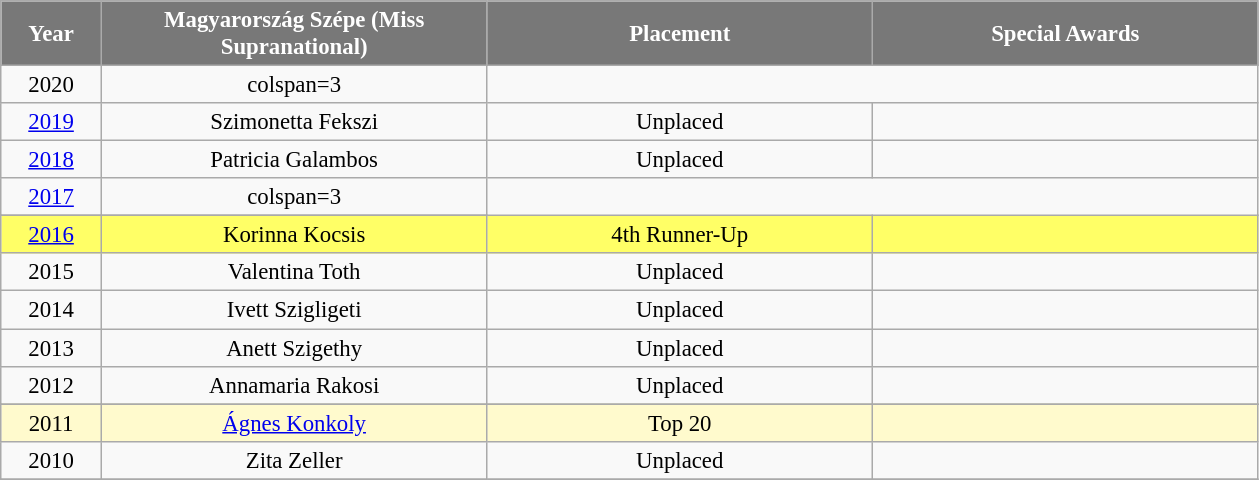<table class="wikitable sortable" style="font-size: 95%; text-align:center">
<tr>
<th width="60" style="background-color:#787878;color:#FFFFFF;">Year</th>
<th width="250" style="background-color:#787878;color:#FFFFFF;">Magyarország Szépe (Miss Supranational)</th>
<th width="250" style="background-color:#787878;color:#FFFFFF;">Placement</th>
<th width="250" style="background-color:#787878;color:#FFFFFF;">Special Awards</th>
</tr>
<tr>
<td>2020</td>
<td>colspan=3 </td>
</tr>
<tr>
<td><a href='#'>2019</a></td>
<td>Szimonetta Fekszi</td>
<td>Unplaced</td>
<td></td>
</tr>
<tr>
<td><a href='#'>2018</a></td>
<td>Patricia Galambos</td>
<td>Unplaced</td>
<td></td>
</tr>
<tr>
<td><a href='#'>2017</a></td>
<td>colspan=3 </td>
</tr>
<tr>
</tr>
<tr style="background-color:#FFFF66;">
<td><a href='#'>2016</a></td>
<td>Korinna Kocsis</td>
<td>4th Runner-Up</td>
<td></td>
</tr>
<tr>
<td>2015</td>
<td>Valentina Toth </td>
<td>Unplaced</td>
<td></td>
</tr>
<tr>
<td>2014</td>
<td>Ivett Szigligeti</td>
<td>Unplaced</td>
<td></td>
</tr>
<tr>
<td>2013</td>
<td>Anett Szigethy</td>
<td>Unplaced</td>
<td></td>
</tr>
<tr>
<td>2012</td>
<td>Annamaria Rakosi</td>
<td>Unplaced</td>
<td></td>
</tr>
<tr>
</tr>
<tr style="background-color:#FFFACD;">
<td>2011</td>
<td><a href='#'>Ágnes Konkoly</a></td>
<td>Top 20</td>
<td></td>
</tr>
<tr>
<td>2010</td>
<td>Zita Zeller</td>
<td>Unplaced</td>
<td></td>
</tr>
<tr>
</tr>
</table>
